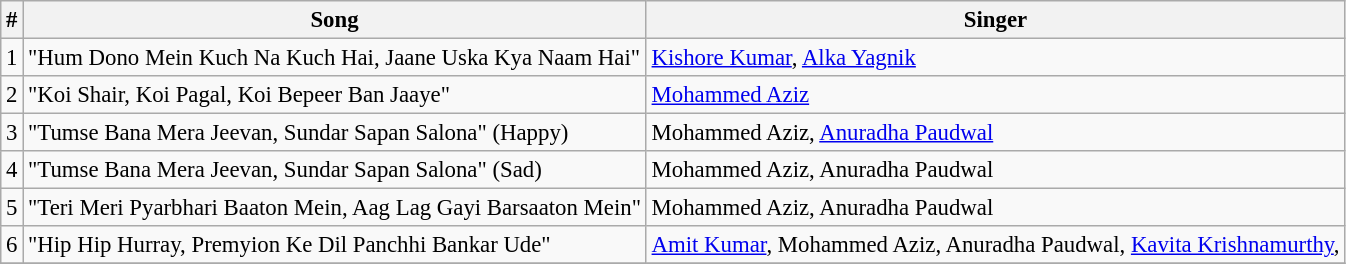<table class="wikitable" style="font-size:95%;">
<tr>
<th>#</th>
<th>Song</th>
<th>Singer</th>
</tr>
<tr>
<td>1</td>
<td>"Hum Dono Mein Kuch Na Kuch Hai, Jaane Uska Kya Naam Hai"</td>
<td><a href='#'>Kishore Kumar</a>, <a href='#'>Alka Yagnik</a></td>
</tr>
<tr>
<td>2</td>
<td>"Koi Shair, Koi Pagal, Koi Bepeer Ban Jaaye"</td>
<td><a href='#'>Mohammed Aziz</a></td>
</tr>
<tr>
<td>3</td>
<td>"Tumse Bana Mera Jeevan, Sundar Sapan Salona" (Happy)</td>
<td>Mohammed Aziz, <a href='#'>Anuradha Paudwal</a></td>
</tr>
<tr>
<td>4</td>
<td>"Tumse Bana Mera Jeevan, Sundar Sapan Salona" (Sad)</td>
<td>Mohammed Aziz, Anuradha Paudwal</td>
</tr>
<tr>
<td>5</td>
<td>"Teri Meri Pyarbhari Baaton Mein, Aag Lag Gayi Barsaaton Mein"</td>
<td>Mohammed Aziz, Anuradha Paudwal</td>
</tr>
<tr>
<td>6</td>
<td>"Hip Hip Hurray, Premyion Ke Dil Panchhi Bankar Ude"</td>
<td><a href='#'>Amit Kumar</a>, Mohammed Aziz, Anuradha Paudwal, <a href='#'>Kavita Krishnamurthy</a>,</td>
</tr>
<tr>
</tr>
</table>
